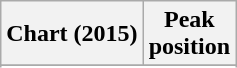<table class="wikitable sortable plainrowheaders" style="text-align:center;">
<tr>
<th>Chart (2015)</th>
<th>Peak<br>position</th>
</tr>
<tr>
</tr>
<tr>
</tr>
<tr>
</tr>
<tr>
</tr>
<tr>
</tr>
<tr>
</tr>
<tr>
</tr>
</table>
